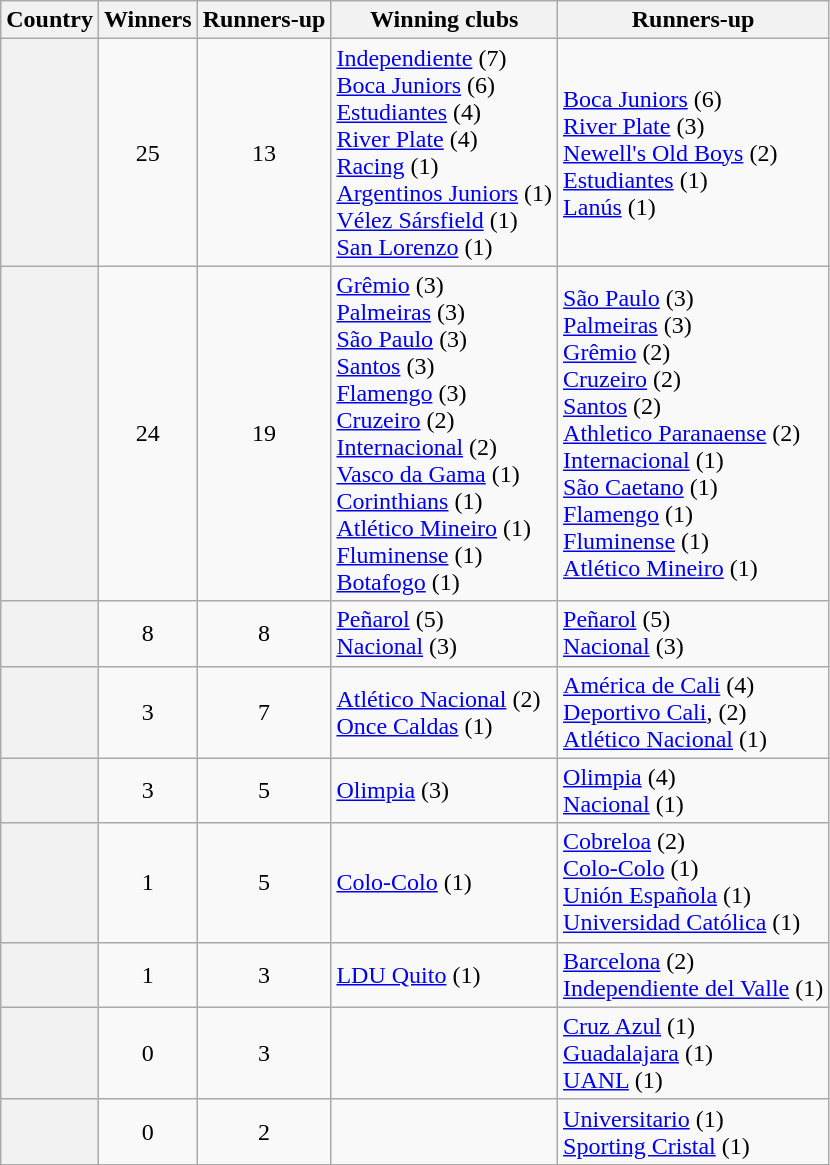<table class="wikitable plainrowheaders sortable">
<tr>
<th scope=col>Country</th>
<th>Winners</th>
<th>Runners-up</th>
<th>Winning clubs</th>
<th>Runners-up</th>
</tr>
<tr>
<th scope=row></th>
<td style="text-align: center">25</td>
<td style="text-align: center">13</td>
<td><a href='#'>Independiente</a> (7)<br><a href='#'>Boca Juniors</a> (6)<br><a href='#'>Estudiantes</a> (4)<br><a href='#'>River Plate</a> (4)<br><a href='#'>Racing</a> (1)<br><a href='#'>Argentinos Juniors</a> (1)<br><a href='#'>Vélez Sársfield</a> (1)<br><a href='#'>San Lorenzo</a> (1)</td>
<td><a href='#'>Boca Juniors</a> (6)<br><a href='#'>River Plate</a> (3)<br><a href='#'>Newell's Old Boys</a> (2)<br><a href='#'>Estudiantes</a> (1)<br><a href='#'>Lanús</a> (1)</td>
</tr>
<tr>
<th scope=row></th>
<td style="text-align: center">24</td>
<td style="text-align: center">19</td>
<td><a href='#'>Grêmio</a> (3)<br><a href='#'>Palmeiras</a> (3)<br><a href='#'>São Paulo</a> (3)<br><a href='#'>Santos</a> (3)<br><a href='#'>Flamengo</a> (3)<br><a href='#'>Cruzeiro</a> (2)<br><a href='#'>Internacional</a> (2)<br><a href='#'>Vasco da Gama</a> (1)<br><a href='#'>Corinthians</a> (1)<br><a href='#'>Atlético Mineiro</a> (1) <br><a href='#'>Fluminense</a> (1)<br><a href='#'>Botafogo</a> (1)</td>
<td><a href='#'>São Paulo</a> (3)<br><a href='#'>Palmeiras</a> (3)<br><a href='#'>Grêmio</a> (2)<br><a href='#'>Cruzeiro</a> (2)<br><a href='#'>Santos</a> (2)<br><a href='#'>Athletico Paranaense</a> (2)<br><a href='#'>Internacional</a> (1)<br><a href='#'>São Caetano</a> (1)<br><a href='#'>Flamengo</a> (1)<br><a href='#'>Fluminense</a> (1)<br><a href='#'>Atlético Mineiro</a> (1)</td>
</tr>
<tr>
<th scope=row></th>
<td style="text-align: center">8</td>
<td style="text-align: center">8</td>
<td><a href='#'>Peñarol</a> (5)<br><a href='#'>Nacional</a> (3)</td>
<td><a href='#'>Peñarol</a> (5)<br><a href='#'>Nacional</a> (3)</td>
</tr>
<tr>
<th scope=row></th>
<td style="text-align: center">3</td>
<td style="text-align: center">7</td>
<td><a href='#'>Atlético Nacional</a> (2)<br><a href='#'>Once Caldas</a> (1)</td>
<td><a href='#'>América de Cali</a> (4)<br><a href='#'>Deportivo Cali</a>, (2)<br><a href='#'>Atlético Nacional</a> (1)</td>
</tr>
<tr>
<th scope=row></th>
<td style="text-align: center">3</td>
<td style="text-align: center">5</td>
<td><a href='#'>Olimpia</a> (3)</td>
<td><a href='#'>Olimpia</a> (4)<br><a href='#'>Nacional</a> (1)</td>
</tr>
<tr>
<th scope=row></th>
<td style="text-align: center">1</td>
<td style="text-align: center">5</td>
<td><a href='#'>Colo-Colo</a> (1)</td>
<td><a href='#'>Cobreloa</a> (2)<br><a href='#'>Colo-Colo</a> (1)<br><a href='#'>Unión Española</a> (1)<br><a href='#'>Universidad Católica</a> (1)</td>
</tr>
<tr>
<th scope=row></th>
<td style="text-align: center">1</td>
<td style="text-align: center">3</td>
<td><a href='#'>LDU Quito</a> (1)</td>
<td><a href='#'>Barcelona</a> (2)<br><a href='#'>Independiente del Valle</a> (1)</td>
</tr>
<tr>
<th scope=row></th>
<td style="text-align: center">0</td>
<td style="text-align: center">3</td>
<td style="text-align: center"></td>
<td><a href='#'>Cruz Azul</a> (1)<br><a href='#'>Guadalajara</a> (1)<br><a href='#'>UANL</a> (1)</td>
</tr>
<tr>
<th scope=row></th>
<td style="text-align: center">0</td>
<td style="text-align: center">2</td>
<td style="text-align: center"></td>
<td><a href='#'>Universitario</a> (1)<br><a href='#'>Sporting Cristal</a> (1)</td>
</tr>
</table>
